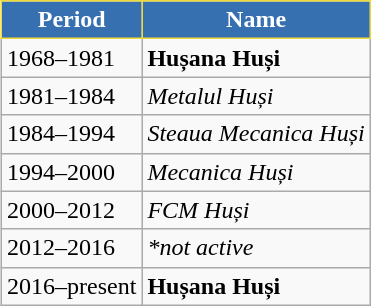<table class="wikitable" style="text-align: left" align="right">
<tr>
<th style="background:#3670b0;color:#FFFFFF;border:1px solid #f1d937;">Period</th>
<th style="background:#3670b0;color:#FFFFFF;border:1px solid #f1d937;">Name</th>
</tr>
<tr>
<td>1968–1981</td>
<td align=left><strong>Hușana Huși</strong></td>
</tr>
<tr>
<td>1981–1984</td>
<td align=left><em>Metalul Huși</em></td>
</tr>
<tr>
<td>1984–1994</td>
<td align=left><em>Steaua Mecanica Huși</em></td>
</tr>
<tr>
<td>1994–2000</td>
<td align=left><em>Mecanica Huși</em></td>
</tr>
<tr>
<td>2000–2012</td>
<td align=left><em>FCM Huși</em></td>
</tr>
<tr>
<td>2012–2016</td>
<td align=left><em>*not active</em></td>
</tr>
<tr>
<td>2016–present</td>
<td align=left><strong>Hușana Huși</strong></td>
</tr>
</table>
